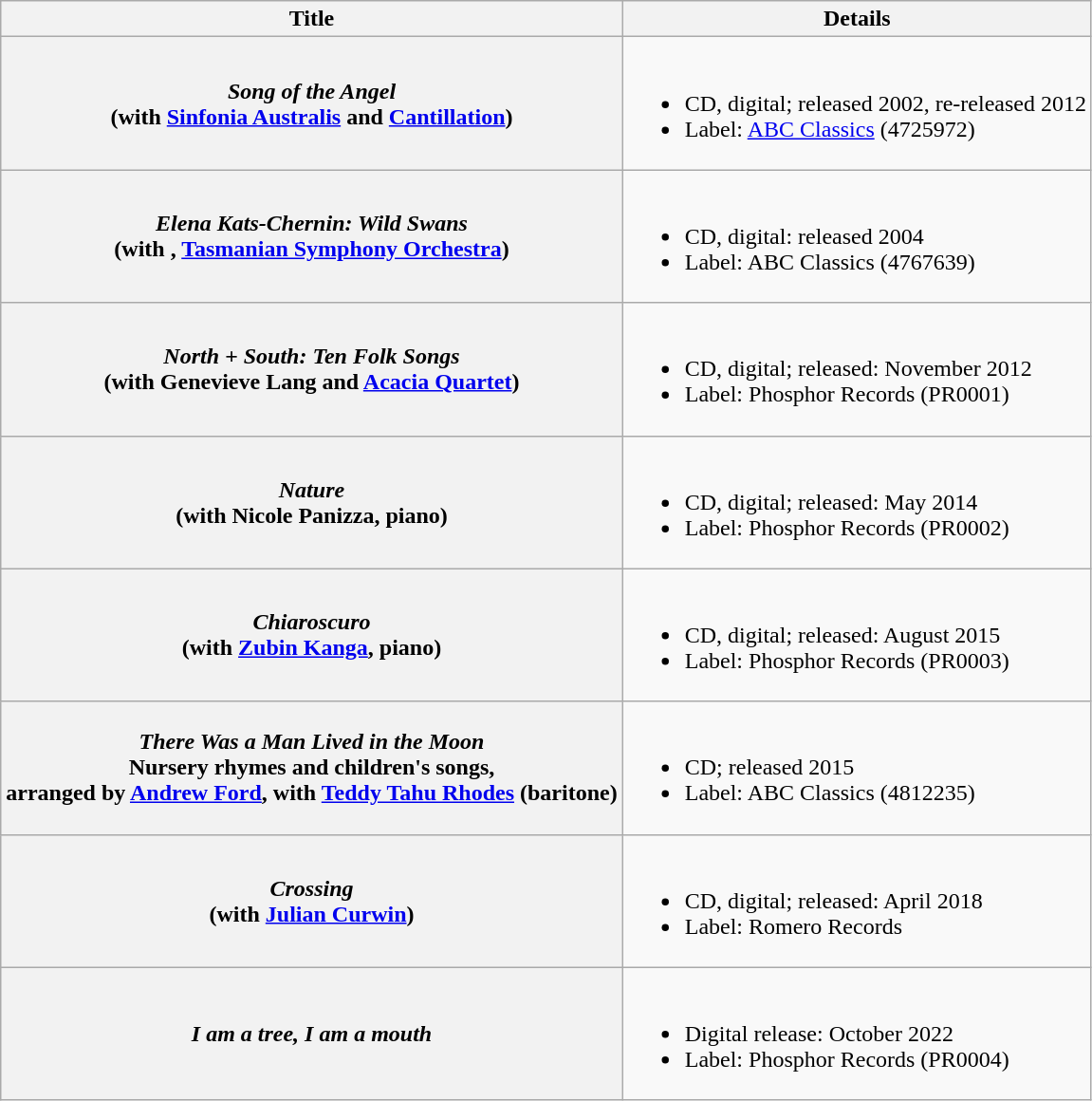<table class="wikitable plainrowheaders">
<tr>
<th>Title</th>
<th>Details</th>
</tr>
<tr>
<th scope="row"><em>Song of the Angel</em><br>(with <a href='#'>Sinfonia Australis</a> and <a href='#'>Cantillation</a>)</th>
<td><br><ul><li>CD, digital; released 2002, re-released 2012</li><li>Label: <a href='#'>ABC Classics</a> (4725972)</li></ul></td>
</tr>
<tr>
<th scope="row"><em>Elena Kats-Chernin: Wild Swans</em><br>(with , <a href='#'>Tasmanian Symphony Orchestra</a>)</th>
<td><br><ul><li>CD, digital: released 2004</li><li>Label: ABC Classics (4767639)</li></ul></td>
</tr>
<tr>
<th scope="row"><em>North + South: Ten Folk Songs</em><br>(with Genevieve Lang and <a href='#'>Acacia Quartet</a>)</th>
<td><br><ul><li>CD, digital; released: November 2012</li><li>Label: Phosphor Records (PR0001)</li></ul></td>
</tr>
<tr>
<th scope="row"><em>Nature</em><br>(with Nicole Panizza, piano)</th>
<td><br><ul><li>CD, digital; released: May 2014</li><li>Label: Phosphor Records (PR0002)</li></ul></td>
</tr>
<tr>
<th scope="row"><em>Chiaroscuro</em><br>(with <a href='#'>Zubin Kanga</a>, piano)</th>
<td><br><ul><li>CD, digital; released: August 2015</li><li>Label: Phosphor Records (PR0003)</li></ul></td>
</tr>
<tr>
<th scope="row"><em>There Was a Man Lived in the Moon</em><br>Nursery rhymes and children's songs,<br>arranged by <a href='#'>Andrew Ford</a>, with <a href='#'>Teddy Tahu Rhodes</a> (baritone)</th>
<td><br><ul><li>CD; released 2015</li><li>Label: ABC Classics (4812235)</li></ul></td>
</tr>
<tr>
<th scope="row"><em>Crossing</em><br>(with <a href='#'>Julian Curwin</a>)</th>
<td><br><ul><li>CD, digital; released: April 2018</li><li>Label: Romero Records</li></ul></td>
</tr>
<tr>
<th scope="row"><em>I am a tree, I am a mouth</em></th>
<td><br><ul><li>Digital release: October 2022</li><li>Label: Phosphor Records (PR0004)</li></ul></td>
</tr>
</table>
